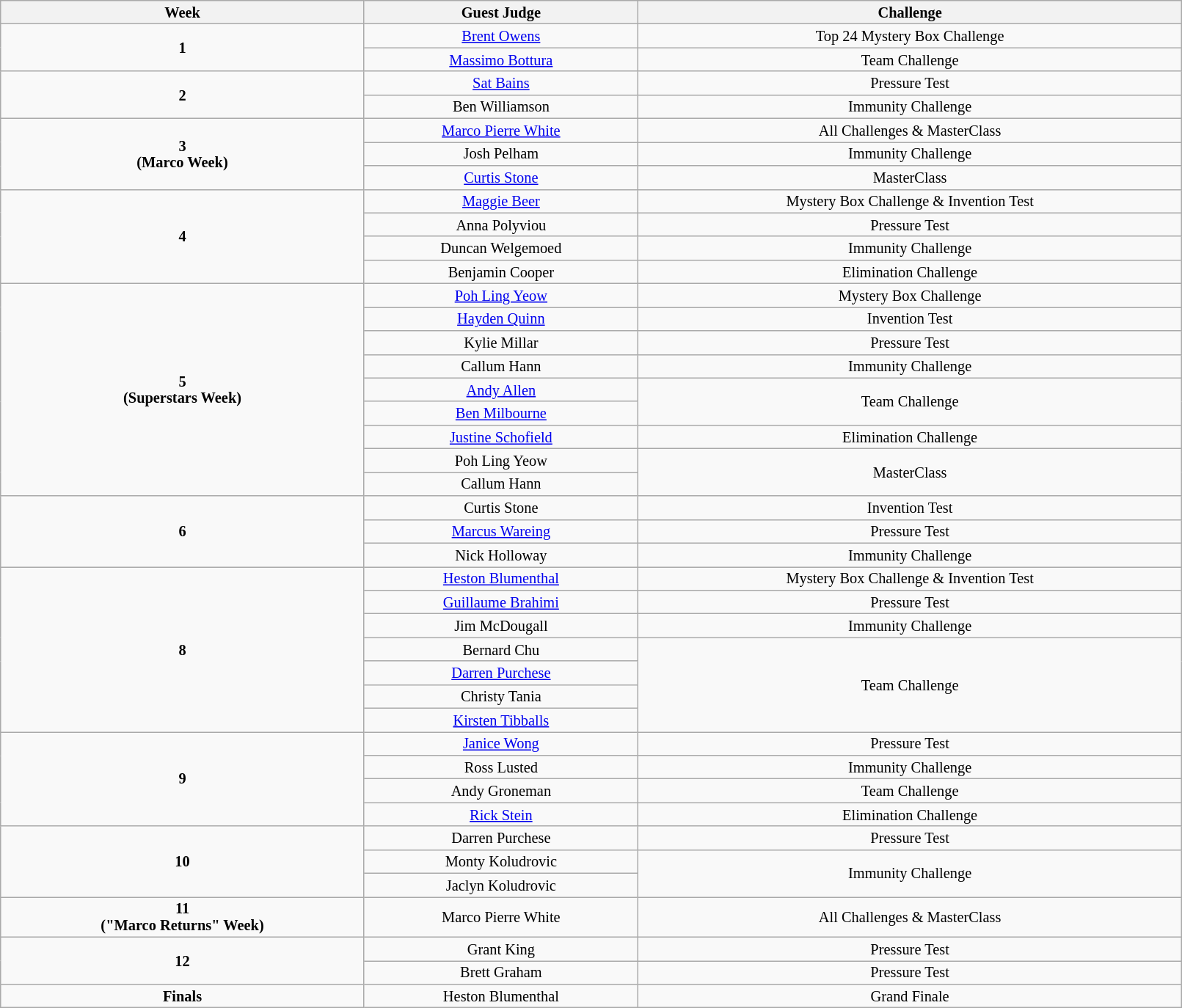<table class="wikitable" style="text-align:center; width:85%; font-size:85%; line-height:15px">
<tr>
<th>Week</th>
<th>Guest Judge</th>
<th>Challenge</th>
</tr>
<tr>
<td rowspan="2"><strong>1</strong></td>
<td><a href='#'>Brent Owens</a></td>
<td>Top 24 Mystery Box Challenge</td>
</tr>
<tr>
<td><a href='#'>Massimo Bottura</a></td>
<td>Team Challenge</td>
</tr>
<tr>
<td rowspan="2"><strong>2</strong></td>
<td><a href='#'>Sat Bains</a></td>
<td>Pressure Test</td>
</tr>
<tr>
<td>Ben Williamson</td>
<td>Immunity Challenge</td>
</tr>
<tr>
<td rowspan="3"><strong>3<br>(Marco Week)</strong></td>
<td><a href='#'>Marco Pierre White</a></td>
<td>All Challenges & MasterClass</td>
</tr>
<tr>
<td>Josh Pelham</td>
<td>Immunity Challenge</td>
</tr>
<tr>
<td><a href='#'>Curtis Stone</a></td>
<td>MasterClass</td>
</tr>
<tr>
<td rowspan="4"><strong>4</strong></td>
<td><a href='#'>Maggie Beer</a></td>
<td>Mystery Box Challenge & Invention Test</td>
</tr>
<tr>
<td>Anna Polyviou</td>
<td>Pressure Test</td>
</tr>
<tr>
<td>Duncan Welgemoed</td>
<td>Immunity Challenge</td>
</tr>
<tr>
<td>Benjamin Cooper</td>
<td>Elimination Challenge</td>
</tr>
<tr>
<td rowspan="9"><strong>5<br>(Superstars Week)</strong></td>
<td><a href='#'>Poh Ling Yeow</a></td>
<td>Mystery Box Challenge</td>
</tr>
<tr>
<td><a href='#'>Hayden Quinn</a></td>
<td>Invention Test</td>
</tr>
<tr>
<td>Kylie Millar</td>
<td>Pressure Test</td>
</tr>
<tr>
<td>Callum Hann</td>
<td>Immunity Challenge</td>
</tr>
<tr>
<td><a href='#'>Andy Allen</a></td>
<td rowspan="2">Team Challenge</td>
</tr>
<tr>
<td><a href='#'>Ben Milbourne</a></td>
</tr>
<tr>
<td><a href='#'>Justine Schofield</a></td>
<td>Elimination Challenge</td>
</tr>
<tr>
<td>Poh Ling Yeow</td>
<td rowspan="2">MasterClass</td>
</tr>
<tr>
<td>Callum Hann</td>
</tr>
<tr>
<td rowspan="3"><strong>6</strong></td>
<td>Curtis Stone</td>
<td>Invention Test</td>
</tr>
<tr>
<td><a href='#'>Marcus Wareing</a></td>
<td>Pressure Test</td>
</tr>
<tr>
<td>Nick Holloway</td>
<td>Immunity Challenge</td>
</tr>
<tr>
<td rowspan="7"><strong>8</strong></td>
<td><a href='#'>Heston Blumenthal</a></td>
<td>Mystery Box Challenge & Invention Test</td>
</tr>
<tr>
<td><a href='#'>Guillaume Brahimi</a></td>
<td>Pressure Test</td>
</tr>
<tr>
<td>Jim McDougall</td>
<td>Immunity Challenge</td>
</tr>
<tr>
<td>Bernard Chu</td>
<td rowspan="4">Team Challenge</td>
</tr>
<tr>
<td><a href='#'>Darren Purchese</a></td>
</tr>
<tr>
<td>Christy Tania</td>
</tr>
<tr>
<td><a href='#'>Kirsten Tibballs</a></td>
</tr>
<tr>
<td rowspan="4"><strong>9</strong></td>
<td><a href='#'>Janice Wong</a></td>
<td>Pressure Test</td>
</tr>
<tr>
<td>Ross Lusted</td>
<td>Immunity Challenge</td>
</tr>
<tr>
<td>Andy Groneman</td>
<td>Team Challenge</td>
</tr>
<tr>
<td><a href='#'>Rick Stein</a></td>
<td>Elimination Challenge</td>
</tr>
<tr>
<td rowspan="3"><strong>10</strong></td>
<td>Darren Purchese</td>
<td>Pressure Test</td>
</tr>
<tr>
<td>Monty Koludrovic</td>
<td rowspan="2">Immunity Challenge</td>
</tr>
<tr>
<td>Jaclyn Koludrovic</td>
</tr>
<tr>
<td><strong>11<br>("Marco Returns" Week)</strong></td>
<td>Marco Pierre White</td>
<td>All Challenges & MasterClass</td>
</tr>
<tr>
<td rowspan="2"><strong>12</strong></td>
<td>Grant King</td>
<td>Pressure Test</td>
</tr>
<tr>
<td>Brett Graham</td>
<td>Pressure Test</td>
</tr>
<tr>
<td><strong>Finals</strong></td>
<td>Heston Blumenthal</td>
<td>Grand Finale</td>
</tr>
</table>
